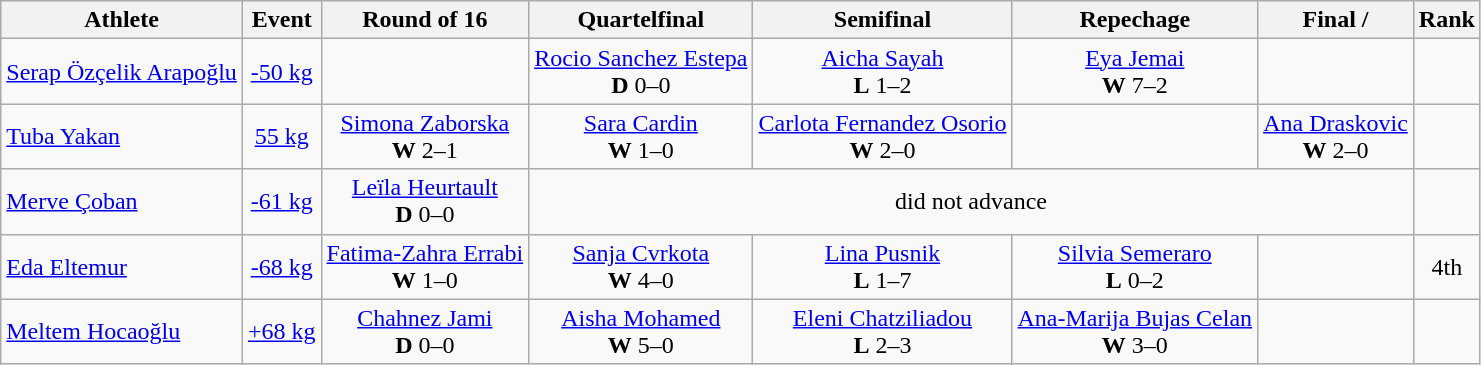<table class="wikitable">
<tr>
<th>Athlete</th>
<th>Event</th>
<th>Round of 16</th>
<th>Quartelfinal</th>
<th>Semifinal</th>
<th>Repechage</th>
<th>Final / </th>
<th>Rank</th>
</tr>
<tr align=center>
<td align=left><a href='#'>Serap Özçelik Arapoğlu</a></td>
<td><a href='#'>-50 kg</a></td>
<td></td>
<td> <a href='#'>Rocio Sanchez Estepa</a><br><strong>D</strong> 0–0</td>
<td> <a href='#'>Aicha Sayah</a><br><strong>L</strong> 1–2</td>
<td> <a href='#'>Eya Jemai</a><br><strong>W</strong> 7–2</td>
<td></td>
<td></td>
</tr>
<tr align=center>
<td align=left><a href='#'>Tuba Yakan</a></td>
<td><a href='#'>55 kg</a></td>
<td> <a href='#'>Simona Zaborska</a><br><strong>W</strong> 2–1</td>
<td> <a href='#'>Sara Cardin</a><br><strong>W</strong> 1–0</td>
<td> <a href='#'>Carlota Fernandez Osorio</a><br><strong>W</strong> 2–0</td>
<td></td>
<td> <a href='#'>Ana Draskovic</a><br><strong>W</strong> 2–0</td>
<td></td>
</tr>
<tr align=center>
<td align=left><a href='#'>Merve Çoban</a></td>
<td><a href='#'>-61 kg</a></td>
<td> <a href='#'>Leïla Heurtault</a><br><strong>D</strong> 0–0</td>
<td colspan=4>did not advance</td>
<td></td>
</tr>
<tr align=center>
<td align=left><a href='#'>Eda Eltemur</a></td>
<td><a href='#'>-68 kg</a></td>
<td> <a href='#'>Fatima-Zahra Errabi</a><br><strong>W</strong> 1–0</td>
<td> <a href='#'>Sanja Cvrkota</a><br><strong>W</strong> 4–0</td>
<td> <a href='#'>Lina Pusnik</a><br><strong>L</strong> 1–7</td>
<td> <a href='#'>Silvia Semeraro</a><br><strong>L</strong> 0–2</td>
<td></td>
<td>4th</td>
</tr>
<tr align=center>
<td align=left><a href='#'>Meltem Hocaoğlu</a></td>
<td><a href='#'>+68 kg</a></td>
<td> <a href='#'>Chahnez Jami</a><br><strong>D</strong> 0–0</td>
<td> <a href='#'>Aisha Mohamed</a><br><strong>W</strong> 5–0</td>
<td> <a href='#'>Eleni Chatziliadou</a><br><strong>L</strong> 2–3</td>
<td> <a href='#'>Ana-Marija Bujas Celan</a><br><strong>W</strong> 3–0</td>
<td></td>
<td></td>
</tr>
</table>
